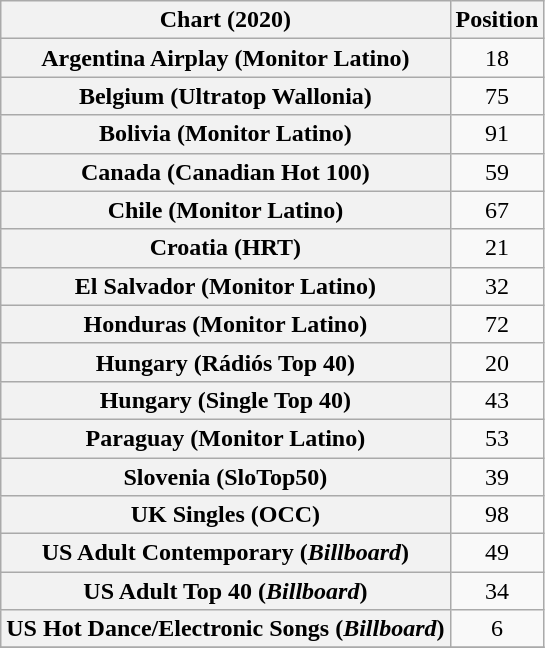<table class="wikitable sortable plainrowheaders" style="text-align:center">
<tr>
<th scope="col">Chart (2020)</th>
<th scope="col">Position</th>
</tr>
<tr>
<th scope="row">Argentina Airplay (Monitor Latino)</th>
<td>18</td>
</tr>
<tr>
<th scope="row">Belgium (Ultratop Wallonia)</th>
<td>75</td>
</tr>
<tr>
<th scope="row">Bolivia (Monitor Latino)</th>
<td>91</td>
</tr>
<tr>
<th scope="row">Canada (Canadian Hot 100)</th>
<td>59</td>
</tr>
<tr>
<th scope="row">Chile (Monitor Latino)</th>
<td>67</td>
</tr>
<tr>
<th scope="row">Croatia (HRT)</th>
<td>21</td>
</tr>
<tr>
<th scope="row">El Salvador (Monitor Latino)</th>
<td>32</td>
</tr>
<tr>
<th scope="row">Honduras (Monitor Latino)</th>
<td>72</td>
</tr>
<tr>
<th scope="row">Hungary (Rádiós Top 40)</th>
<td>20</td>
</tr>
<tr>
<th scope="row">Hungary (Single Top 40)</th>
<td>43</td>
</tr>
<tr>
<th scope="row">Paraguay (Monitor Latino)</th>
<td>53</td>
</tr>
<tr>
<th scope="row">Slovenia (SloTop50)</th>
<td>39</td>
</tr>
<tr>
<th scope="row">UK Singles (OCC)</th>
<td>98</td>
</tr>
<tr>
<th scope="row">US Adult Contemporary (<em>Billboard</em>)</th>
<td>49</td>
</tr>
<tr>
<th scope="row">US Adult Top 40 (<em>Billboard</em>)</th>
<td>34</td>
</tr>
<tr>
<th scope="row">US Hot Dance/Electronic Songs (<em>Billboard</em>)</th>
<td>6</td>
</tr>
<tr>
</tr>
</table>
